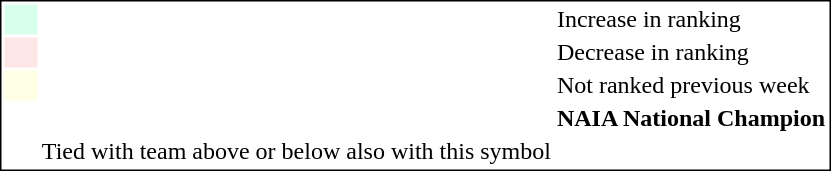<table style="border:1px solid black;"  align=right>
<tr>
<td style="background:#D8FFEB; width:20px;"></td>
<td> </td>
<td>Increase in ranking</td>
</tr>
<tr>
<td style="background:#FFE6E6; width:20px;"></td>
<td> </td>
<td>Decrease in ranking</td>
</tr>
<tr>
<td style="background:#FFFFE6; width:20px;"></td>
<td> </td>
<td>Not ranked previous week</td>
</tr>
<tr>
<td style="width:20px;"></td>
<td> </td>
<td><strong>NAIA National Champion</strong></td>
</tr>
<tr>
<td></td>
<td>Tied with team above or below also with this symbol</td>
</tr>
</table>
